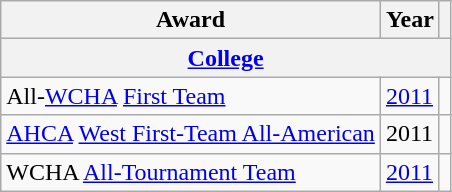<table class="wikitable">
<tr>
<th>Award</th>
<th>Year</th>
<th></th>
</tr>
<tr>
<th colspan="3"><a href='#'>College</a></th>
</tr>
<tr>
<td>All-<a href='#'>WCHA</a> <a href='#'>First Team</a></td>
<td><a href='#'>2011</a></td>
<td></td>
</tr>
<tr>
<td><a href='#'>AHCA</a> <a href='#'>West First-Team All-American</a></td>
<td>2011</td>
<td></td>
</tr>
<tr>
<td>WCHA <a href='#'>All-Tournament Team</a></td>
<td><a href='#'>2011</a></td>
<td></td>
</tr>
</table>
